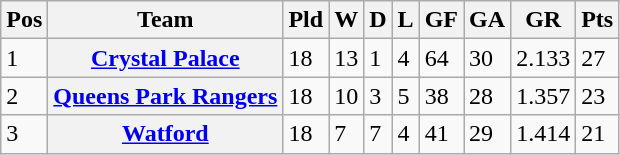<table class="wikitable">
<tr>
<th><abbr>Pos</abbr></th>
<th>Team</th>
<th><abbr>Pld</abbr></th>
<th><abbr>W</abbr></th>
<th><abbr>D</abbr></th>
<th><abbr>L</abbr></th>
<th><abbr>GF</abbr></th>
<th><abbr>GA</abbr></th>
<th><abbr>GR</abbr></th>
<th><abbr>Pts</abbr></th>
</tr>
<tr>
<td>1</td>
<th><a href='#'>Crystal Palace</a></th>
<td>18</td>
<td>13</td>
<td>1</td>
<td>4</td>
<td>64</td>
<td>30</td>
<td>2.133</td>
<td>27</td>
</tr>
<tr>
<td>2</td>
<th><a href='#'>Queens Park Rangers</a></th>
<td>18</td>
<td>10</td>
<td>3</td>
<td>5</td>
<td>38</td>
<td>28</td>
<td>1.357</td>
<td>23</td>
</tr>
<tr>
<td>3</td>
<th><a href='#'>Watford</a></th>
<td>18</td>
<td>7</td>
<td>7</td>
<td>4</td>
<td>41</td>
<td>29</td>
<td>1.414</td>
<td>21</td>
</tr>
</table>
